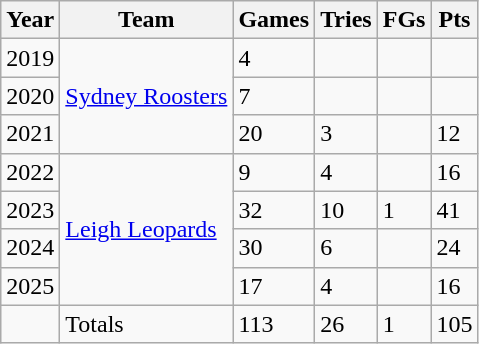<table class="wikitable">
<tr>
<th>Year</th>
<th>Team</th>
<th>Games</th>
<th>Tries</th>
<th>FGs</th>
<th>Pts</th>
</tr>
<tr>
<td>2019</td>
<td rowspan="3"> <a href='#'>Sydney Roosters</a></td>
<td>4</td>
<td></td>
<td></td>
<td></td>
</tr>
<tr>
<td>2020</td>
<td>7</td>
<td></td>
<td></td>
<td></td>
</tr>
<tr>
<td>2021</td>
<td>20</td>
<td>3</td>
<td></td>
<td>12</td>
</tr>
<tr>
<td>2022</td>
<td rowspan="4"> <a href='#'>Leigh Leopards</a></td>
<td>9</td>
<td>4</td>
<td></td>
<td>16</td>
</tr>
<tr>
<td>2023</td>
<td>32</td>
<td>10</td>
<td>1</td>
<td>41</td>
</tr>
<tr>
<td>2024</td>
<td>30</td>
<td>6</td>
<td></td>
<td>24</td>
</tr>
<tr>
<td>2025</td>
<td>17</td>
<td>4</td>
<td></td>
<td>16</td>
</tr>
<tr>
<td></td>
<td>Totals</td>
<td>113</td>
<td>26</td>
<td>1</td>
<td>105</td>
</tr>
</table>
